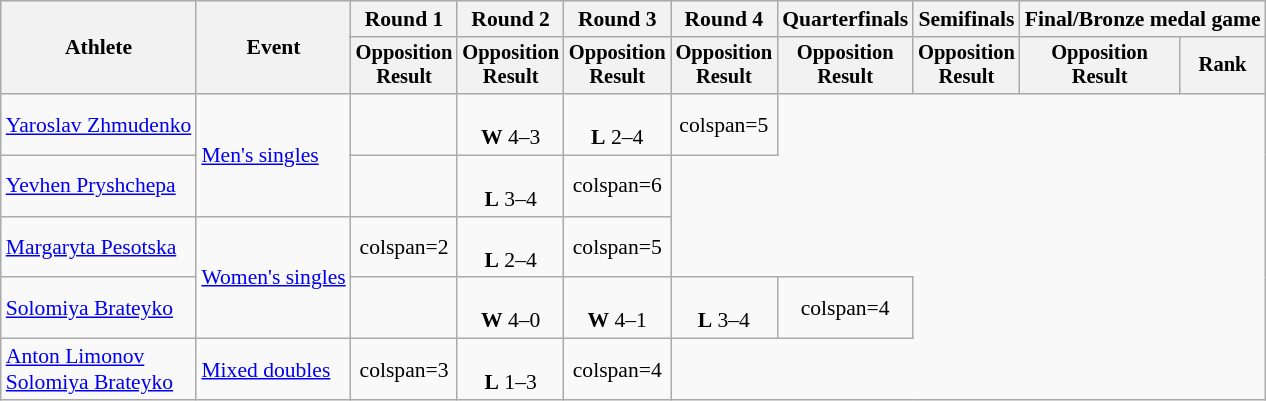<table class="wikitable" style="text-align:center; font-size:90%">
<tr>
<th rowspan=2>Athlete</th>
<th rowspan=2>Event</th>
<th>Round 1</th>
<th>Round 2</th>
<th>Round 3</th>
<th>Round 4</th>
<th>Quarterfinals</th>
<th>Semifinals</th>
<th colspan=2>Final/Bronze medal game</th>
</tr>
<tr style="font-size:95%">
<th>Opposition<br>Result</th>
<th>Opposition<br>Result</th>
<th>Opposition<br>Result</th>
<th>Opposition<br>Result</th>
<th>Opposition<br>Result</th>
<th>Opposition<br>Result</th>
<th>Opposition<br>Result</th>
<th>Rank</th>
</tr>
<tr>
<td align=left><a href='#'>Yaroslav Zhmudenko</a></td>
<td align=left rowspan=2><a href='#'>Men's singles</a></td>
<td></td>
<td><br><strong>W</strong> 4–3</td>
<td><br><strong>L</strong> 2–4</td>
<td>colspan=5 </td>
</tr>
<tr>
<td align=left><a href='#'>Yevhen Pryshchepa</a></td>
<td></td>
<td><br><strong>L</strong> 3–4</td>
<td>colspan=6 </td>
</tr>
<tr>
<td align=left><a href='#'>Margaryta Pesotska</a></td>
<td align=left rowspan=2><a href='#'>Women's singles</a></td>
<td>colspan=2 </td>
<td><br><strong>L</strong> 2–4</td>
<td>colspan=5 </td>
</tr>
<tr>
<td align=left><a href='#'>Solomiya Brateyko</a></td>
<td></td>
<td><br><strong>W</strong> 4–0</td>
<td><br><strong>W</strong> 4–1</td>
<td><br><strong>L</strong> 3–4</td>
<td>colspan=4 </td>
</tr>
<tr>
<td align=left><a href='#'>Anton Limonov</a><br><a href='#'>Solomiya Brateyko</a></td>
<td align=left><a href='#'>Mixed doubles</a></td>
<td>colspan=3 </td>
<td><br><strong>L</strong> 1–3</td>
<td>colspan=4 </td>
</tr>
</table>
